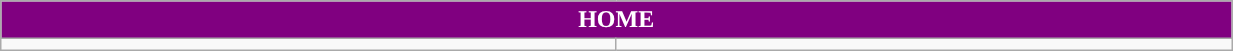<table class="wikitable collapsible collapsed" style="width:65%">
<tr>
<th colspan=6 ! style="color:white; background:purple">HOME</th>
</tr>
<tr>
<td></td>
<td></td>
</tr>
</table>
